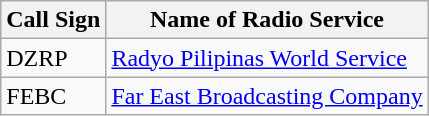<table class="sortable wikitable">
<tr>
<th>Call Sign</th>
<th>Name of Radio Service</th>
</tr>
<tr>
<td>DZRP</td>
<td><a href='#'>Radyo Pilipinas World Service</a></td>
</tr>
<tr>
<td>FEBC</td>
<td><a href='#'>Far East Broadcasting Company</a></td>
</tr>
</table>
